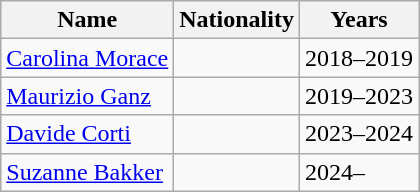<table class="wikitable" style="text-align: center">
<tr>
<th>Name</th>
<th>Nationality</th>
<th>Years</th>
</tr>
<tr>
<td align="left"><a href='#'>Carolina Morace</a></td>
<td align="left"></td>
<td align="left">2018–2019</td>
</tr>
<tr>
<td align="left"><a href='#'>Maurizio Ganz</a></td>
<td align="left"></td>
<td align="left">2019–2023</td>
</tr>
<tr>
<td align="left"><a href='#'>Davide Corti</a></td>
<td align="left"></td>
<td align="left">2023–2024</td>
</tr>
<tr>
<td align="left"><a href='#'>Suzanne Bakker</a></td>
<td align="left"></td>
<td align="left">2024–</td>
</tr>
</table>
